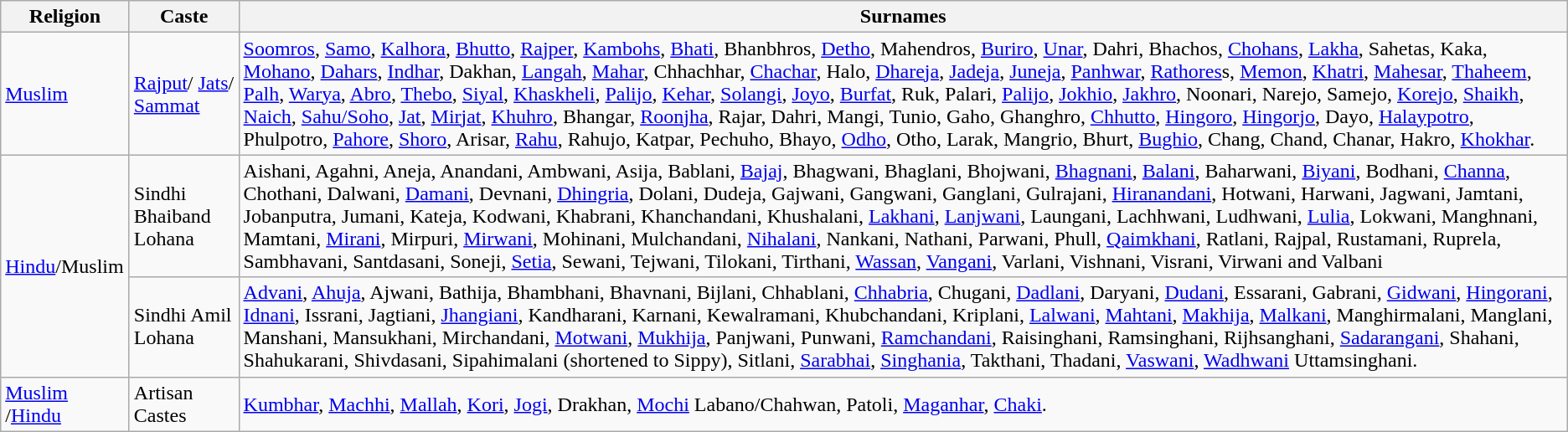<table class="wikitable">
<tr>
<th><strong>Religion</strong></th>
<th>Caste</th>
<th>Surnames</th>
</tr>
<tr>
<td><a href='#'>Muslim</a></td>
<td><a href='#'>Rajput</a>/ <a href='#'>Jats</a>/ <a href='#'>Sammat</a></td>
<td><a href='#'>Soomros</a>, <a href='#'>Samo</a>, <a href='#'>Kalhora</a>, <a href='#'>Bhutto</a>, <a href='#'>Rajper</a>, <a href='#'>Kambohs</a>, <a href='#'>Bhati</a>, Bhanbhros, <a href='#'>Detho</a>, Mahendros, <a href='#'>Buriro</a>, <a href='#'>Unar</a>, Dahri, Bhachos, <a href='#'>Chohans</a>, <a href='#'>Lakha</a>, Sahetas, Kaka, <a href='#'>Mohano</a>, <a href='#'>Dahars</a>, <a href='#'>Indhar</a>, Dakhan, <a href='#'>Langah</a>, <a href='#'>Mahar</a>, Chhachhar, <a href='#'>Chachar</a>, Halo, <a href='#'>Dhareja</a>, <a href='#'>Jadeja</a>, <a href='#'>Juneja</a>, <a href='#'>Panhwar</a>, <a href='#'>Rathores</a>s, <a href='#'>Memon</a>, <a href='#'>Khatri</a>, <a href='#'>Mahesar</a>, <a href='#'>Thaheem</a>, <a href='#'>Palh</a>, <a href='#'>Warya</a>, <a href='#'>Abro</a>, <a href='#'>Thebo</a>, <a href='#'>Siyal</a>, <a href='#'>Khaskheli</a>, <a href='#'>Palijo</a>, <a href='#'>Kehar</a>, <a href='#'>Solangi</a>, <a href='#'>Joyo</a>, <a href='#'>Burfat</a>, Ruk, Palari, <a href='#'>Palijo</a>, <a href='#'>Jokhio</a>, <a href='#'>Jakhro</a>, Noonari, Narejo, Samejo, <a href='#'>Korejo</a>, <a href='#'>Shaikh</a>, <a href='#'>Naich</a>, <a href='#'>Sahu/Soho</a>, <a href='#'>Jat</a>, <a href='#'>Mirjat</a>, <a href='#'>Khuhro</a>, Bhangar, <a href='#'>Roonjha</a>, Rajar, Dahri, Mangi, Tunio, Gaho, Ghanghro, <a href='#'>Chhutto</a>, <a href='#'>Hingoro</a>, <a href='#'>Hingorjo</a>, Dayo, <a href='#'>Halaypotro</a>, Phulpotro, <a href='#'>Pahore</a>, <a href='#'>Shoro</a>, Arisar, <a href='#'>Rahu</a>, Rahujo, Katpar, Pechuho, Bhayo, <a href='#'>Odho</a>, Otho, Larak, Mangrio, Bhurt, <a href='#'>Bughio</a>, Chang, Chand, Chanar, Hakro, <a href='#'>Khokhar</a>.</td>
</tr>
<tr>
<td rowspan="2"><a href='#'>Hindu</a>/Muslim</td>
<td>Sindhi Bhaiband Lohana</td>
<td>Aishani, Agahni, Aneja, Anandani, Ambwani, Asija, Bablani, <a href='#'>Bajaj</a>, Bhagwani, Bhaglani, Bhojwani, <a href='#'>Bhagnani</a>, <a href='#'>Balani</a>, Baharwani, <a href='#'>Biyani</a>, Bodhani, <a href='#'>Channa</a>, Chothani, Dalwani, <a href='#'>Damani</a>, Devnani, <a href='#'>Dhingria</a>, Dolani, Dudeja, Gajwani, Gangwani, Ganglani, Gulrajani, <a href='#'>Hiranandani</a>, Hotwani, Harwani, Jagwani, Jamtani, Jobanputra, Jumani, Kateja, Kodwani, Khabrani, Khanchandani, Khushalani, <a href='#'>Lakhani</a>, <a href='#'>Lanjwani</a>, Laungani, Lachhwani, Ludhwani, <a href='#'>Lulia</a>, Lokwani, Manghnani, Mamtani, <a href='#'>Mirani</a>, Mirpuri, <a href='#'>Mirwani</a>, Mohinani, Mulchandani, <a href='#'>Nihalani</a>, Nankani, Nathani, Parwani, Phull, <a href='#'>Qaimkhani</a>, Ratlani, Rajpal, Rustamani, Ruprela, Sambhavani, Santdasani, Soneji, <a href='#'>Setia</a>, Sewani, Tejwani, Tilokani, Tirthani, <a href='#'>Wassan</a>, <a href='#'>Vangani</a>, Varlani, Vishnani, Visrani, Virwani and Valbani</td>
</tr>
<tr>
<td>Sindhi Amil Lohana</td>
<td><a href='#'>Advani</a>, <a href='#'>Ahuja</a>, Ajwani, Bathija, Bhambhani, Bhavnani, Bijlani, Chhablani, <a href='#'>Chhabria</a>, Chugani, <a href='#'>Dadlani</a>, Daryani, <a href='#'>Dudani</a>, Essarani, Gabrani, <a href='#'>Gidwani</a>, <a href='#'>Hingorani</a>, <a href='#'>Idnani</a>, Issrani, Jagtiani, <a href='#'>Jhangiani</a>, Kandharani, Karnani, Kewalramani, Khubchandani, Kriplani, <a href='#'>Lalwani</a>, <a href='#'>Mahtani</a>, <a href='#'>Makhija</a>, <a href='#'>Malkani</a>, Manghirmalani, Manglani, Manshani, Mansukhani, Mirchandani, <a href='#'>Motwani</a>, <a href='#'>Mukhija</a>, Panjwani, Punwani, <a href='#'>Ramchandani</a>, Raisinghani, Ramsinghani, Rijhsanghani, <a href='#'>Sadarangani</a>, Shahani, Shahukarani, Shivdasani, Sipahimalani (shortened to Sippy), Sitlani, <a href='#'>Sarabhai</a>, <a href='#'>Singhania</a>, Takthani, Thadani, <a href='#'>Vaswani</a>, <a href='#'>Wadhwani</a> Uttamsinghani.</td>
</tr>
<tr>
<td><a href='#'>Muslim</a> /<a href='#'>Hindu</a></td>
<td>Artisan<br>Castes</td>
<td><a href='#'>Kumbhar</a>, <a href='#'>Machhi</a>, <a href='#'>Mallah</a>, <a href='#'>Kori</a>, <a href='#'>Jogi</a>, Drakhan, <a href='#'>Mochi</a> Labano/Chahwan, Patoli, <a href='#'>Maganhar</a>, <a href='#'>Chaki</a>.</td>
</tr>
</table>
